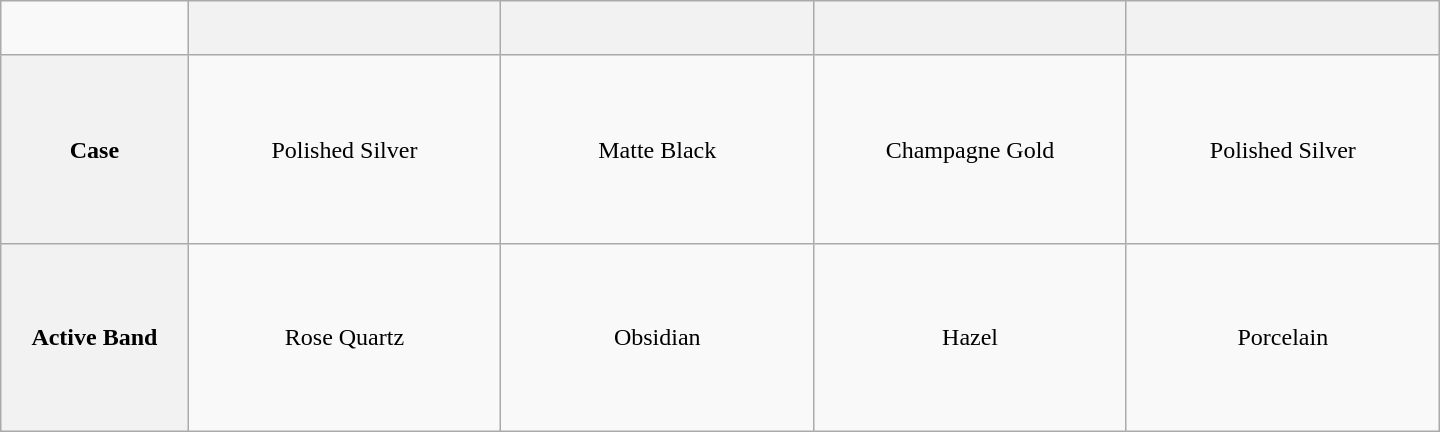<table class="wikitable" style="text-align: center; width:60em; height:18em;">
<tr>
<td></td>
<th style="width:12em;"></th>
<th style="width:12em;"></th>
<th style="width:12em;"></th>
<th style="width:12em;"></th>
</tr>
<tr>
<th style="width:7em">Case</th>
<td> Polished Silver</td>
<td> Matte Black</td>
<td> Champagne Gold</td>
<td> Polished Silver</td>
</tr>
<tr>
<th>Active Band</th>
<td> Rose Quartz</td>
<td> Obsidian</td>
<td> Hazel</td>
<td> Porcelain</td>
</tr>
</table>
